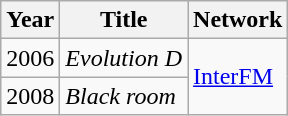<table class="wikitable">
<tr>
<th>Year</th>
<th>Title</th>
<th>Network</th>
</tr>
<tr>
<td>2006</td>
<td><em>Evolution D</em></td>
<td rowspan="2"><a href='#'>InterFM</a></td>
</tr>
<tr>
<td>2008</td>
<td><em>Black room</em></td>
</tr>
</table>
